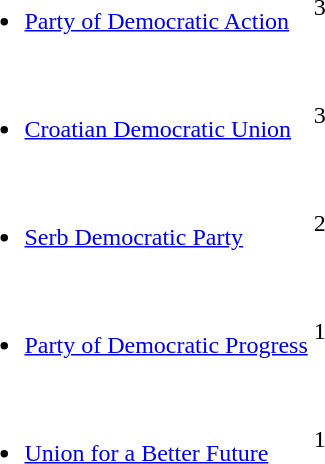<table>
<tr>
<td><br><ul><li><a href='#'>Party of Democratic Action</a></li></ul></td>
<td><div>3</div></td>
</tr>
<tr>
<td><br><ul><li><a href='#'>Croatian Democratic Union</a></li></ul></td>
<td><div>3</div></td>
</tr>
<tr>
<td><br><ul><li><a href='#'>Serb Democratic Party</a></li></ul></td>
<td><div>2</div></td>
</tr>
<tr>
<td><br><ul><li><a href='#'>Party of Democratic Progress</a></li></ul></td>
<td><div>1</div></td>
</tr>
<tr>
<td><br><ul><li><a href='#'>Union for a Better Future</a></li></ul></td>
<td><div>1</div></td>
</tr>
</table>
